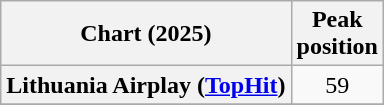<table class="wikitable plainrowheaders" style="text-align:center">
<tr>
<th scope="col">Chart (2025)</th>
<th scope="col">Peak<br>position</th>
</tr>
<tr>
<th scope="row">Lithuania Airplay (<a href='#'>TopHit</a>)</th>
<td>59</td>
</tr>
<tr>
</tr>
</table>
